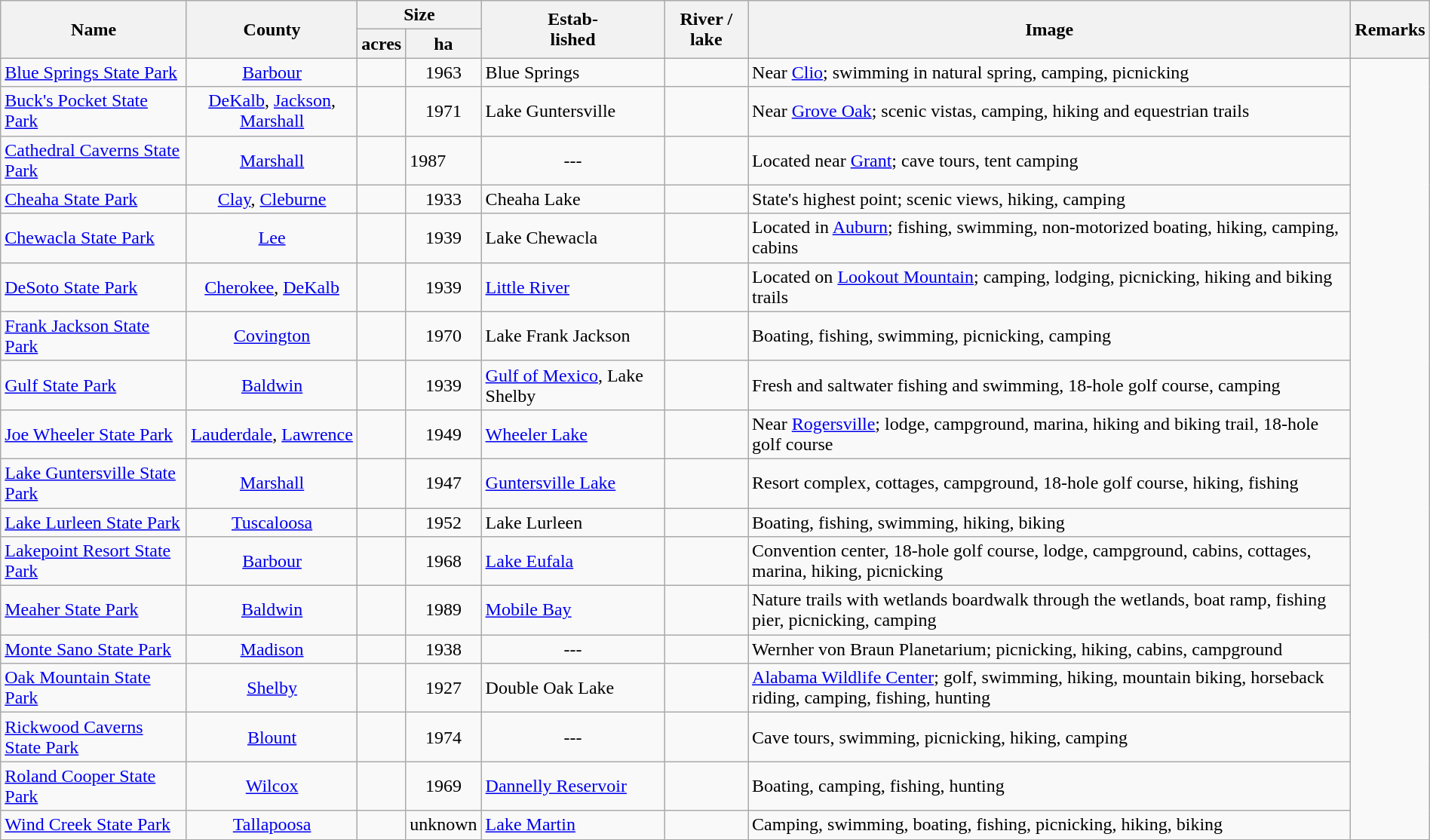<table class="wikitable sortable" style="width:100%">
<tr>
<th style="width:*;" rowspan=2>Name</th>
<th style="width:*;" rowspan=2>County</th>
<th style="width:*;" colspan=2>Size</th>
<th style="width:*;" rowspan=2>Estab-<br> lished</th>
<th style="width:*;" rowspan=2>River / lake</th>
<th style="width:*;" class="unsortable" rowspan=2>Image</th>
<th style="width:*;" class="unsortable" rowspan=2>Remarks</th>
</tr>
<tr>
<th>acres</th>
<th>ha</th>
</tr>
<tr>
<td><a href='#'>Blue Springs State Park</a></td>
<td align=center><a href='#'>Barbour</a></td>
<td></td>
<td align=center>1963</td>
<td>Blue Springs</td>
<td></td>
<td>Near <a href='#'>Clio</a>; swimming in natural spring, camping, picnicking</td>
</tr>
<tr>
<td><a href='#'>Buck's Pocket State Park</a></td>
<td align=center><a href='#'>DeKalb</a>, <a href='#'>Jackson</a>, <a href='#'>Marshall</a></td>
<td></td>
<td align=center>1971</td>
<td>Lake Guntersville</td>
<td></td>
<td>Near <a href='#'>Grove Oak</a>; scenic vistas, camping, hiking and equestrian trails</td>
</tr>
<tr>
<td><a href='#'>Cathedral Caverns State Park</a></td>
<td align=center><a href='#'>Marshall</a></td>
<td></td>
<td>1987</td>
<td align=center>---</td>
<td></td>
<td>Located near <a href='#'>Grant</a>; cave tours, tent camping</td>
</tr>
<tr>
<td><a href='#'>Cheaha State Park</a></td>
<td align=center><a href='#'>Clay</a>, <a href='#'>Cleburne</a></td>
<td></td>
<td align=center>1933</td>
<td>Cheaha Lake</td>
<td></td>
<td>State's highest point; scenic views, hiking, camping</td>
</tr>
<tr>
<td><a href='#'>Chewacla State Park</a></td>
<td align=center><a href='#'>Lee</a></td>
<td></td>
<td align=center>1939</td>
<td>Lake Chewacla</td>
<td></td>
<td>Located in <a href='#'>Auburn</a>; fishing, swimming, non-motorized boating, hiking, camping, cabins</td>
</tr>
<tr>
<td><a href='#'>DeSoto State Park</a></td>
<td align=center><a href='#'>Cherokee</a>, <a href='#'>DeKalb</a></td>
<td></td>
<td align=center>1939</td>
<td><a href='#'>Little River</a></td>
<td></td>
<td>Located on <a href='#'>Lookout Mountain</a>; camping, lodging, picnicking, hiking and biking trails</td>
</tr>
<tr>
<td><a href='#'>Frank Jackson State Park</a></td>
<td align=center><a href='#'>Covington</a></td>
<td></td>
<td align=center>1970</td>
<td>Lake Frank Jackson</td>
<td></td>
<td>Boating, fishing, swimming, picnicking, camping</td>
</tr>
<tr>
<td><a href='#'>Gulf State Park</a></td>
<td align=center><a href='#'>Baldwin</a></td>
<td></td>
<td align=center>1939</td>
<td><a href='#'>Gulf of Mexico</a>, Lake Shelby</td>
<td></td>
<td>Fresh and saltwater fishing and swimming, 18-hole golf course, camping</td>
</tr>
<tr>
<td><a href='#'>Joe Wheeler State Park</a></td>
<td align=center><a href='#'>Lauderdale</a>, <a href='#'>Lawrence</a></td>
<td></td>
<td align=center>1949</td>
<td><a href='#'>Wheeler Lake</a></td>
<td></td>
<td>Near <a href='#'>Rogersville</a>; lodge, campground, marina, hiking and biking trail, 18-hole golf course</td>
</tr>
<tr>
<td><a href='#'>Lake Guntersville State Park</a></td>
<td align=center><a href='#'>Marshall</a></td>
<td></td>
<td align=center>1947</td>
<td><a href='#'>Guntersville Lake</a></td>
<td></td>
<td>Resort complex, cottages, campground, 18-hole golf course, hiking, fishing</td>
</tr>
<tr>
<td><a href='#'>Lake Lurleen State Park</a></td>
<td align=center><a href='#'>Tuscaloosa</a></td>
<td></td>
<td align=center>1952</td>
<td>Lake Lurleen</td>
<td></td>
<td>Boating, fishing, swimming, hiking, biking</td>
</tr>
<tr>
<td><a href='#'>Lakepoint Resort State Park</a></td>
<td align=center><a href='#'>Barbour</a></td>
<td></td>
<td align=center>1968</td>
<td><a href='#'>Lake Eufala</a></td>
<td></td>
<td>Convention center, 18-hole golf course, lodge, campground, cabins, cottages, marina, hiking, picnicking</td>
</tr>
<tr>
<td><a href='#'>Meaher State Park</a></td>
<td align=center><a href='#'>Baldwin</a></td>
<td></td>
<td align=center>1989</td>
<td><a href='#'>Mobile Bay</a></td>
<td></td>
<td>Nature trails with wetlands boardwalk through the wetlands, boat ramp, fishing pier, picnicking, camping</td>
</tr>
<tr>
<td><a href='#'>Monte Sano State Park</a></td>
<td align=center><a href='#'>Madison</a></td>
<td></td>
<td align=center>1938</td>
<td align=center>---</td>
<td></td>
<td>Wernher von Braun Planetarium; picnicking, hiking, cabins, campground</td>
</tr>
<tr>
<td><a href='#'>Oak Mountain State Park</a></td>
<td align=center><a href='#'>Shelby</a></td>
<td></td>
<td align=center>1927</td>
<td>Double Oak Lake</td>
<td></td>
<td><a href='#'>Alabama Wildlife Center</a>; golf, swimming, hiking, mountain biking, horseback riding, camping, fishing, hunting</td>
</tr>
<tr>
<td><a href='#'>Rickwood Caverns State Park</a></td>
<td align=center><a href='#'>Blount</a></td>
<td></td>
<td align=center>1974</td>
<td align=center>---</td>
<td></td>
<td>Cave tours, swimming, picnicking, hiking, camping</td>
</tr>
<tr>
<td><a href='#'>Roland Cooper State Park</a></td>
<td align=center><a href='#'>Wilcox</a></td>
<td></td>
<td align=center>1969</td>
<td><a href='#'>Dannelly Reservoir</a></td>
<td></td>
<td>Boating, camping, fishing, hunting</td>
</tr>
<tr>
<td><a href='#'>Wind Creek State Park</a></td>
<td align=center><a href='#'>Tallapoosa</a></td>
<td></td>
<td align=center>unknown</td>
<td><a href='#'>Lake Martin</a></td>
<td></td>
<td>Camping, swimming, boating, fishing, picnicking, hiking, biking</td>
</tr>
</table>
